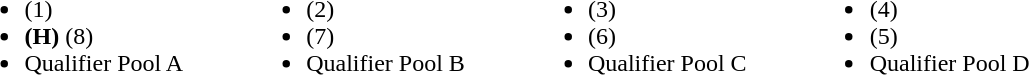<table>
<tr>
<td valign="top" width=20%><br><ul><li> (1)</li><li> <strong>(H)</strong> (8)</li><li>Qualifier Pool A</li></ul></td>
<td valign="top" width=20%><br><ul><li> (2)</li><li> (7)</li><li>Qualifier Pool B</li></ul></td>
<td valign="top" width=20%><br><ul><li> (3)</li><li> (6)</li><li>Qualifier Pool C</li></ul></td>
<td valign="top" width=20%><br><ul><li> (4)</li><li> (5)</li><li>Qualifier Pool D</li></ul></td>
</tr>
</table>
